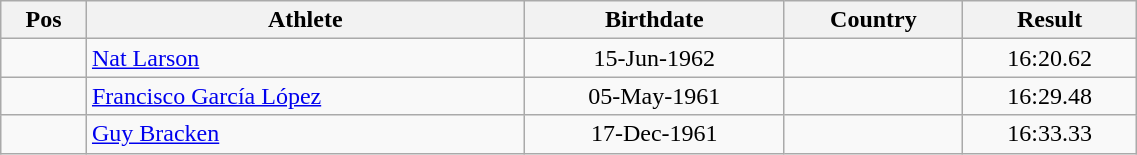<table class="wikitable"  style="text-align:center; width:60%;">
<tr>
<th>Pos</th>
<th>Athlete</th>
<th>Birthdate</th>
<th>Country</th>
<th>Result</th>
</tr>
<tr>
<td align=center></td>
<td align=left><a href='#'>Nat Larson</a></td>
<td>15-Jun-1962</td>
<td align=left></td>
<td>16:20.62</td>
</tr>
<tr>
<td align=center></td>
<td align=left><a href='#'>Francisco García López</a></td>
<td>05-May-1961</td>
<td align=left></td>
<td>16:29.48</td>
</tr>
<tr>
<td align=center></td>
<td align=left><a href='#'>Guy Bracken</a></td>
<td>17-Dec-1961</td>
<td align=left></td>
<td>16:33.33</td>
</tr>
</table>
